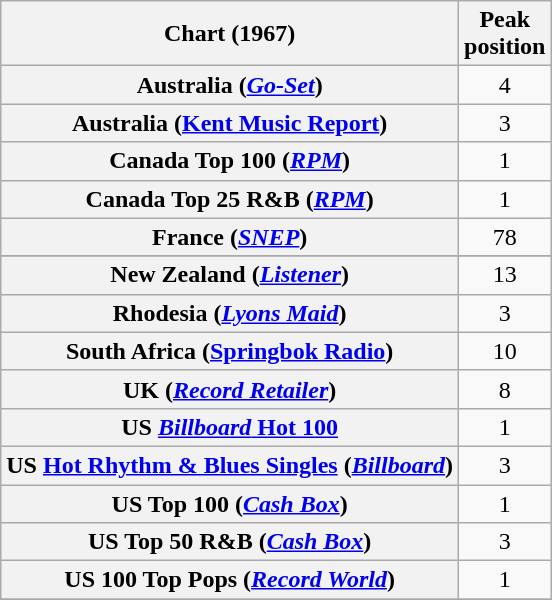<table class="wikitable sortable plainrowheaders" style="text-align:center;">
<tr>
<th scope="col">Chart (1967)</th>
<th scope="col">Peak<br>position</th>
</tr>
<tr>
<th scope="row">Australia (<em><a href='#'>Go-Set</a></em>)</th>
<td>4</td>
</tr>
<tr>
<th scope="row">Australia (<a href='#'>Kent Music Report</a>)</th>
<td>3</td>
</tr>
<tr>
<th scope="row">Canada Top 100 (<em><a href='#'>RPM</a></em>)</th>
<td>1</td>
</tr>
<tr>
<th scope="row">Canada Top 25 R&B (<em><a href='#'>RPM</a></em>)</th>
<td>1</td>
</tr>
<tr>
<th scope="row">France (<em><a href='#'>SNEP</a></em>)</th>
<td>78</td>
</tr>
<tr>
</tr>
<tr>
</tr>
<tr>
<th scope="row">New Zealand (<em><a href='#'>Listener</a></em>)</th>
<td>13</td>
</tr>
<tr>
<th scope="row">Rhodesia (<em><a href='#'>Lyons Maid</a></em>)</th>
<td>3</td>
</tr>
<tr>
<th scope="row">South Africa (<a href='#'>Springbok Radio</a>)</th>
<td>10</td>
</tr>
<tr>
<th scope="row">UK (<em><a href='#'>Record Retailer</a></em>)</th>
<td>8</td>
</tr>
<tr>
<th scope="row">US <a href='#'><em>Billboard</em> Hot 100</a></th>
<td>1</td>
</tr>
<tr>
<th scope="row">US <a href='#'>Hot Rhythm & Blues Singles</a> (<em><a href='#'>Billboard</a></em>)</th>
<td>3</td>
</tr>
<tr>
<th scope="row">US Top 100 (<em><a href='#'>Cash Box</a></em>)</th>
<td>1</td>
</tr>
<tr>
<th scope="row">US Top 50 R&B (<em><a href='#'>Cash Box</a></em>)</th>
<td style="text-align:center;">3</td>
</tr>
<tr>
<th scope="row">US 100 Top Pops (<em><a href='#'>Record World</a></em>)</th>
<td>1</td>
</tr>
<tr>
</tr>
</table>
